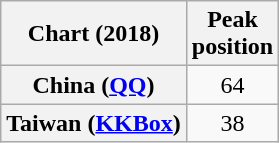<table class="wikitable sortable plainrowheaders" style="text-align:center">
<tr>
<th scope="col">Chart (2018)</th>
<th scope="col">Peak<br>position</th>
</tr>
<tr>
<th scope="row">China (<a href='#'>QQ</a>)</th>
<td>64</td>
</tr>
<tr>
<th scope="row">Taiwan (<a href='#'>KKBox</a>)</th>
<td>38</td>
</tr>
</table>
